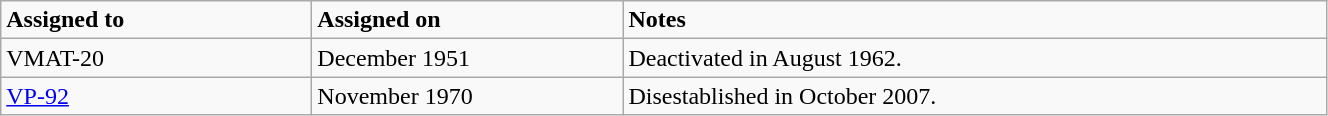<table class="wikitable" style="width: 70%;">
<tr>
<td style="width: 200px;"><strong>Assigned to</strong></td>
<td style="width: 200px;"><strong>Assigned on</strong></td>
<td><strong>Notes</strong></td>
</tr>
<tr>
<td>VMAT-20</td>
<td>December 1951</td>
<td>Deactivated in August 1962.</td>
</tr>
<tr>
<td><a href='#'>VP-92</a></td>
<td>November 1970</td>
<td>Disestablished in October 2007.</td>
</tr>
</table>
